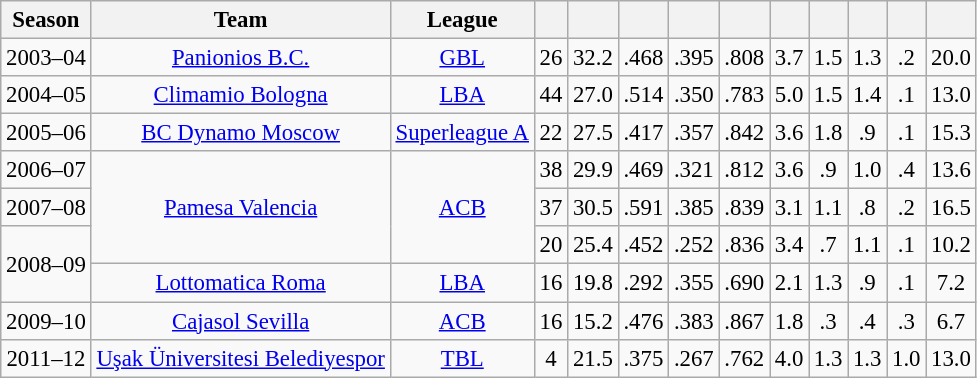<table class="wikitable sortable" style="font-size:95%; text-align:center;">
<tr>
<th>Season</th>
<th>Team</th>
<th>League</th>
<th></th>
<th></th>
<th></th>
<th></th>
<th></th>
<th></th>
<th></th>
<th></th>
<th></th>
<th></th>
</tr>
<tr>
<td>2003–04</td>
<td><a href='#'>Panionios B.C.</a></td>
<td><a href='#'>GBL</a></td>
<td>26</td>
<td>32.2</td>
<td>.468</td>
<td>.395</td>
<td>.808</td>
<td>3.7</td>
<td>1.5</td>
<td>1.3</td>
<td>.2</td>
<td>20.0</td>
</tr>
<tr>
<td>2004–05</td>
<td><a href='#'>Climamio Bologna</a></td>
<td><a href='#'>LBA</a></td>
<td>44</td>
<td>27.0</td>
<td>.514</td>
<td>.350</td>
<td>.783</td>
<td>5.0</td>
<td>1.5</td>
<td>1.4</td>
<td>.1</td>
<td>13.0</td>
</tr>
<tr>
<td>2005–06</td>
<td><a href='#'>BC Dynamo Moscow</a></td>
<td><a href='#'>Superleague A</a></td>
<td>22</td>
<td>27.5</td>
<td>.417</td>
<td>.357</td>
<td>.842</td>
<td>3.6</td>
<td>1.8</td>
<td>.9</td>
<td>.1</td>
<td>15.3</td>
</tr>
<tr>
<td>2006–07</td>
<td rowspan="3"><a href='#'>Pamesa Valencia</a></td>
<td rowspan="3"><a href='#'>ACB</a></td>
<td>38</td>
<td>29.9</td>
<td>.469</td>
<td>.321</td>
<td>.812</td>
<td>3.6</td>
<td>.9</td>
<td>1.0</td>
<td>.4</td>
<td>13.6</td>
</tr>
<tr>
<td>2007–08</td>
<td>37</td>
<td>30.5</td>
<td>.591</td>
<td>.385</td>
<td>.839</td>
<td>3.1</td>
<td>1.1</td>
<td>.8</td>
<td>.2</td>
<td>16.5</td>
</tr>
<tr>
<td rowspan="2">2008–09</td>
<td>20</td>
<td>25.4</td>
<td>.452</td>
<td>.252</td>
<td>.836</td>
<td>3.4</td>
<td>.7</td>
<td>1.1</td>
<td>.1</td>
<td>10.2</td>
</tr>
<tr>
<td><a href='#'>Lottomatica Roma</a></td>
<td><a href='#'>LBA</a></td>
<td>16</td>
<td>19.8</td>
<td>.292</td>
<td>.355</td>
<td>.690</td>
<td>2.1</td>
<td>1.3</td>
<td>.9</td>
<td>.1</td>
<td>7.2</td>
</tr>
<tr>
<td>2009–10</td>
<td><a href='#'>Cajasol Sevilla</a></td>
<td><a href='#'>ACB</a></td>
<td>16</td>
<td>15.2</td>
<td>.476</td>
<td>.383</td>
<td>.867</td>
<td>1.8</td>
<td>.3</td>
<td>.4</td>
<td>.3</td>
<td>6.7</td>
</tr>
<tr>
<td>2011–12</td>
<td><a href='#'>Uşak Üniversitesi Belediyespor</a></td>
<td><a href='#'>TBL</a></td>
<td>4</td>
<td>21.5</td>
<td>.375</td>
<td>.267</td>
<td>.762</td>
<td>4.0</td>
<td>1.3</td>
<td>1.3</td>
<td>1.0</td>
<td>13.0</td>
</tr>
</table>
